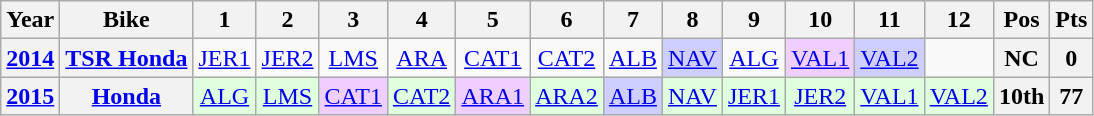<table class="wikitable" style="text-align:center">
<tr>
<th>Year</th>
<th>Bike</th>
<th>1</th>
<th>2</th>
<th>3</th>
<th>4</th>
<th>5</th>
<th>6</th>
<th>7</th>
<th>8</th>
<th>9</th>
<th>10</th>
<th>11</th>
<th>12</th>
<th>Pos</th>
<th>Pts</th>
</tr>
<tr>
<th><a href='#'>2014</a></th>
<th><a href='#'>TSR Honda</a></th>
<td><a href='#'>JER1</a></td>
<td><a href='#'>JER2</a></td>
<td><a href='#'>LMS</a></td>
<td><a href='#'>ARA</a></td>
<td><a href='#'>CAT1</a></td>
<td><a href='#'>CAT2</a></td>
<td><a href='#'>ALB</a></td>
<td style="background:#cfcfff;"><a href='#'>NAV</a><br></td>
<td><a href='#'>ALG</a></td>
<td style="background:#efcfff;"><a href='#'>VAL1</a><br></td>
<td style="background:#cfcfff;"><a href='#'>VAL2</a><br></td>
<td></td>
<th>NC</th>
<th>0</th>
</tr>
<tr>
<th><a href='#'>2015</a></th>
<th><a href='#'>Honda</a></th>
<td style="background:#dfffdf;"><a href='#'>ALG</a><br></td>
<td style="background:#dfffdf;"><a href='#'>LMS</a><br></td>
<td style="background:#efcfff;"><a href='#'>CAT1</a><br></td>
<td style="background:#dfffdf;"><a href='#'>CAT2</a><br></td>
<td style="background:#efcfff;"><a href='#'>ARA1</a><br></td>
<td style="background:#dfffdf;"><a href='#'>ARA2</a><br></td>
<td style="background:#cfcfff;"><a href='#'>ALB</a><br></td>
<td style="background:#dfffdf;"><a href='#'>NAV</a><br></td>
<td style="background:#dfffdf;"><a href='#'>JER1</a><br></td>
<td style="background:#dfffdf;"><a href='#'>JER2</a><br></td>
<td style="background:#dfffdf;"><a href='#'>VAL1</a><br></td>
<td style="background:#dfffdf;"><a href='#'>VAL2</a><br></td>
<th>10th</th>
<th>77</th>
</tr>
</table>
